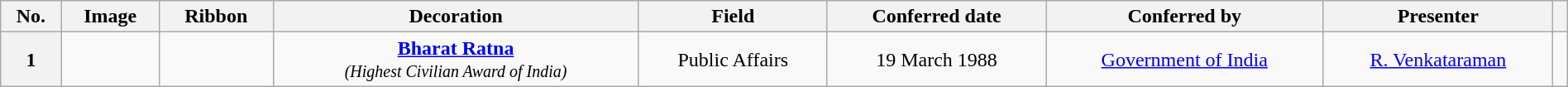<table class="wikitable" style="width:100%;text-align:center">
<tr>
<th>No.</th>
<th>Image</th>
<th>Ribbon</th>
<th>Decoration</th>
<th>Field</th>
<th>Conferred date</th>
<th>Conferred by</th>
<th>Presenter</th>
<th></th>
</tr>
<tr>
<th>1</th>
<td></td>
<td></td>
<td><strong><a href='#'>Bharat Ratna</a></strong><br><small><em>(Highest Civilian Award of India)</em></small></td>
<td>Public Affairs</td>
<td>19 March 1988</td>
<td><a href='#'>Government of India</a></td>
<td><a href='#'>R. Venkataraman</a></td>
<td></td>
</tr>
</table>
